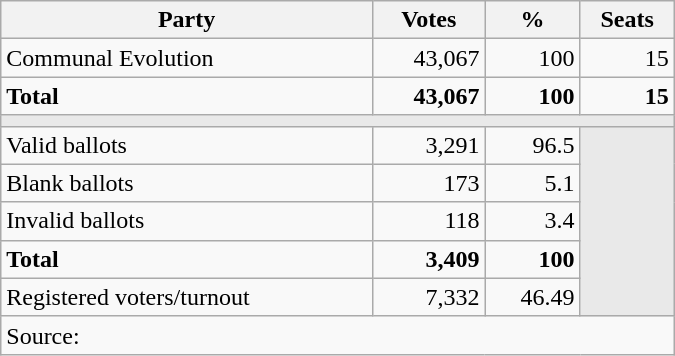<table class="wikitable" width="450" style="text-align:right">
<tr>
<th>Party</th>
<th>Votes</th>
<th>%</th>
<th>Seats</th>
</tr>
<tr>
<td align="left">Communal Evolution</td>
<td>43,067</td>
<td>100</td>
<td>15</td>
</tr>
<tr>
<td align="left"><strong>Total</strong></td>
<td><strong>43,067</strong></td>
<td><strong>100</strong></td>
<td><strong>15</strong></td>
</tr>
<tr>
<td colspan="4" bgcolor="#E9E9E9"></td>
</tr>
<tr>
<td align="left">Valid ballots</td>
<td>3,291</td>
<td>96.5</td>
<td rowspan="5" bgcolor="#E9E9E9"></td>
</tr>
<tr>
<td align="left">Blank ballots</td>
<td>173</td>
<td>5.1</td>
</tr>
<tr>
<td align="left">Invalid ballots</td>
<td>118</td>
<td>3.4</td>
</tr>
<tr>
<td align="left"><strong>Total</strong></td>
<td><strong>3,409</strong></td>
<td><strong>100</strong></td>
</tr>
<tr>
<td align="left">Registered voters/turnout</td>
<td>7,332</td>
<td>46.49</td>
</tr>
<tr>
<td colspan="4" align="left">Source: </td>
</tr>
</table>
